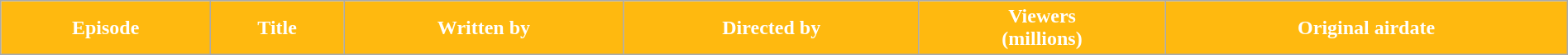<table class="wikitable plainrowheaders" style="width:100%;">
<tr style="color:#fff;">
<th style="background:#FFB90F;">Episode</th>
<th style="background:#FFB90F;">Title</th>
<th style="background:#FFB90F;">Written by</th>
<th style="background:#FFB90F;">Directed by</th>
<th style="background:#FFB90F;">Viewers<br>(millions)</th>
<th style="background:#FFB90F;">Original airdate<br>










</th>
</tr>
</table>
